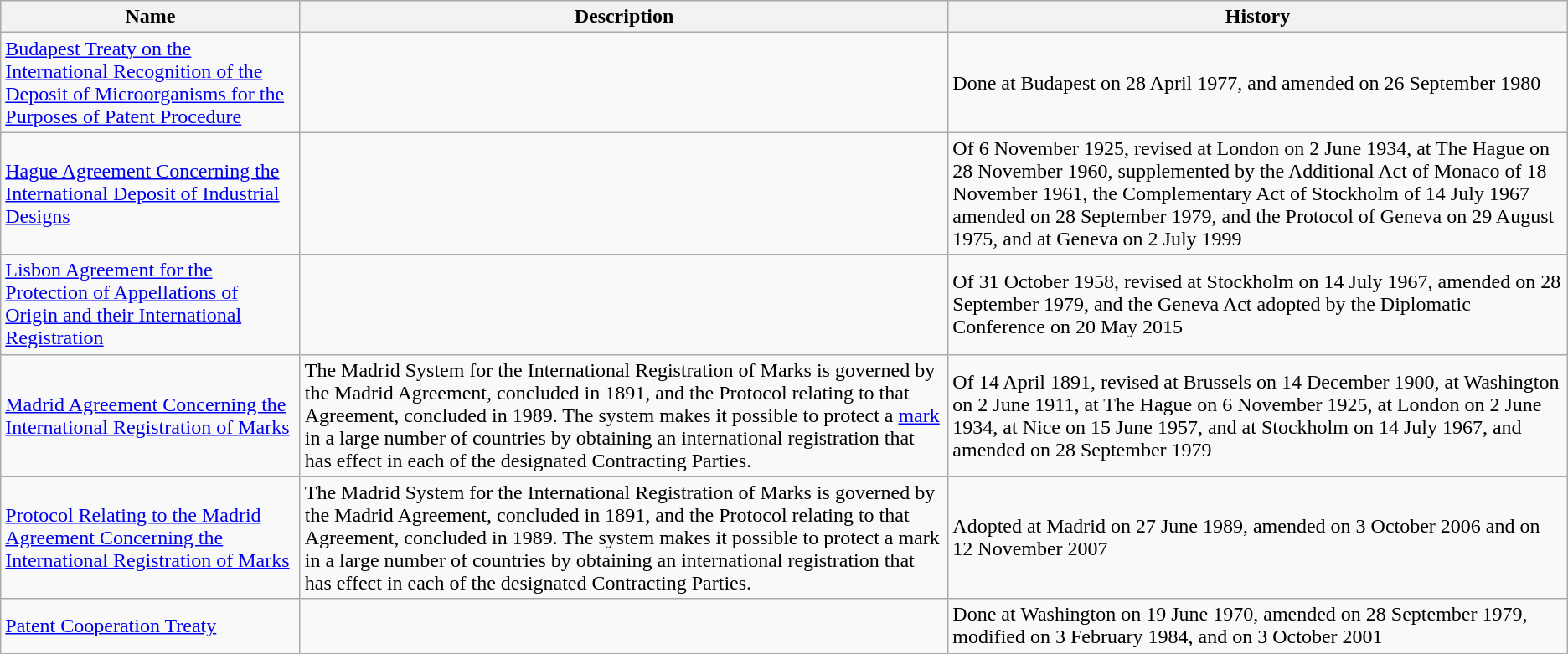<table class="wikitable">
<tr>
<th>Name</th>
<th>Description</th>
<th>History</th>
</tr>
<tr>
<td><a href='#'>Budapest Treaty on the International Recognition of the Deposit of Microorganisms for the Purposes of Patent Procedure</a></td>
<td></td>
<td>Done at Budapest on 28 April 1977, and amended on 26 September 1980</td>
</tr>
<tr>
<td><a href='#'>Hague Agreement Concerning the International Deposit of Industrial Designs</a></td>
<td></td>
<td>Of 6 November 1925, revised at London on 2 June 1934, at The Hague on 28 November 1960, supplemented by the Additional Act of Monaco of 18 November 1961, the Complementary Act of Stockholm of 14 July 1967 amended on 28 September 1979, and the Protocol of Geneva on 29 August 1975, and at Geneva on 2 July 1999</td>
</tr>
<tr>
<td><a href='#'>Lisbon Agreement for the Protection of Appellations of Origin and their International Registration</a></td>
<td></td>
<td>Of 31 October 1958, revised at Stockholm on 14 July 1967, amended on 28 September 1979, and the Geneva Act adopted by the Diplomatic Conference on 20 May 2015</td>
</tr>
<tr>
<td><a href='#'>Madrid Agreement Concerning the International Registration of Marks</a></td>
<td>The Madrid System for the International Registration of Marks is governed by the Madrid Agreement, concluded in 1891, and the Protocol relating to that Agreement, concluded in 1989. The system makes it possible to protect a <a href='#'>mark</a> in a large number of countries by obtaining an international registration that has effect in each of the designated Contracting Parties.</td>
<td>Of 14 April 1891, revised at Brussels on 14 December 1900, at Washington on 2 June 1911, at The Hague on 6 November 1925, at London on 2 June 1934, at Nice on 15 June 1957, and at Stockholm on 14 July 1967, and amended on 28 September 1979</td>
</tr>
<tr>
<td><a href='#'>Protocol Relating to the Madrid Agreement Concerning the International Registration of Marks</a></td>
<td>The Madrid System for the International Registration of Marks is governed by the Madrid Agreement, concluded in 1891, and the Protocol relating to that Agreement, concluded in 1989. The system makes it possible to protect a mark in a large number of countries by obtaining an international registration that has effect in each of the designated Contracting Parties.</td>
<td>Adopted at Madrid on 27 June 1989, amended on 3 October 2006 and on 12 November 2007</td>
</tr>
<tr>
<td><a href='#'>Patent Cooperation Treaty</a></td>
<td></td>
<td>Done at Washington on 19 June 1970, amended on 28 September 1979, modified on 3 February 1984, and on 3 October 2001</td>
</tr>
</table>
